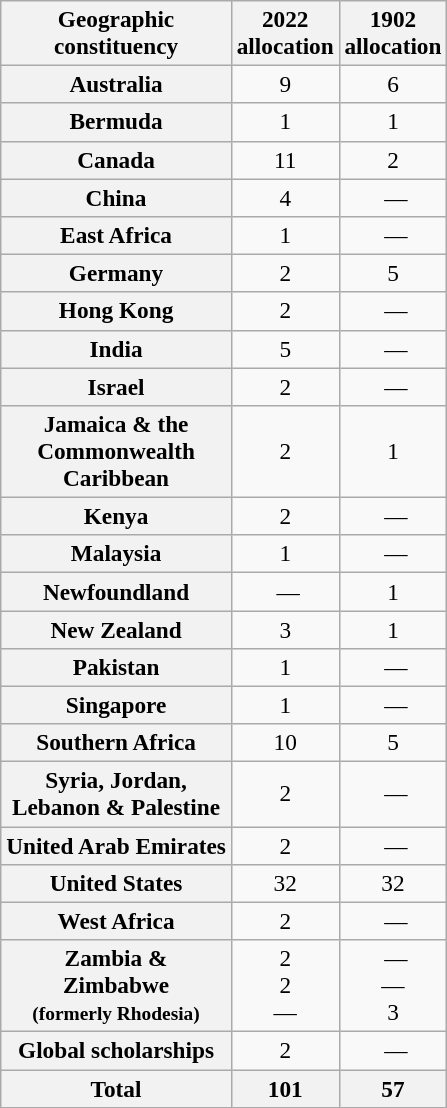<table class="wikitable floatright" style="font-size: 97%; text-align:center">
<tr>
<th>Geographic<br>constituency</th>
<th>2022<br>allocation<br></th>
<th>1902<br>allocation<br></th>
</tr>
<tr>
<th>Australia</th>
<td>9</td>
<td>6</td>
</tr>
<tr>
<th>Bermuda</th>
<td>1</td>
<td>1</td>
</tr>
<tr>
<th>Canada</th>
<td>11</td>
<td>2</td>
</tr>
<tr>
<th>China</th>
<td>4</td>
<td> —</td>
</tr>
<tr>
<th>East Africa</th>
<td>1</td>
<td> —</td>
</tr>
<tr>
<th>Germany</th>
<td>2</td>
<td>5</td>
</tr>
<tr>
<th>Hong Kong</th>
<td>2</td>
<td> —</td>
</tr>
<tr>
<th>India</th>
<td>5</td>
<td> —</td>
</tr>
<tr>
<th>Israel</th>
<td>2</td>
<td> —</td>
</tr>
<tr>
<th>Jamaica & the<br>Commonwealth<br>Caribbean</th>
<td>2</td>
<td>1</td>
</tr>
<tr>
<th>Kenya</th>
<td>2</td>
<td> —</td>
</tr>
<tr>
<th>Malaysia</th>
<td>1</td>
<td> —</td>
</tr>
<tr>
<th>Newfoundland</th>
<td> —</td>
<td>1</td>
</tr>
<tr>
<th>New Zealand</th>
<td>3</td>
<td>1</td>
</tr>
<tr>
<th>Pakistan</th>
<td>1</td>
<td> —</td>
</tr>
<tr>
<th>Singapore</th>
<td>1</td>
<td> —</td>
</tr>
<tr>
<th>Southern Africa</th>
<td>10</td>
<td>5</td>
</tr>
<tr>
<th>Syria, Jordan,<br>Lebanon & Palestine</th>
<td>2</td>
<td> —</td>
</tr>
<tr>
<th>United Arab Emirates</th>
<td>2</td>
<td> —</td>
</tr>
<tr>
<th>United States</th>
<td>32</td>
<td>32</td>
</tr>
<tr>
<th>West Africa</th>
<td>2</td>
<td> —</td>
</tr>
<tr>
<th>Zambia &<br>Zimbabwe<br><small>(formerly Rhodesia)</small></th>
<td>2<br>2<br>—</td>
<td> —<br>—<br>3</td>
</tr>
<tr>
<th>Global scholarships</th>
<td>2</td>
<td> —</td>
</tr>
<tr class="sortbottom">
<th>Total</th>
<th>101</th>
<th>57</th>
</tr>
</table>
